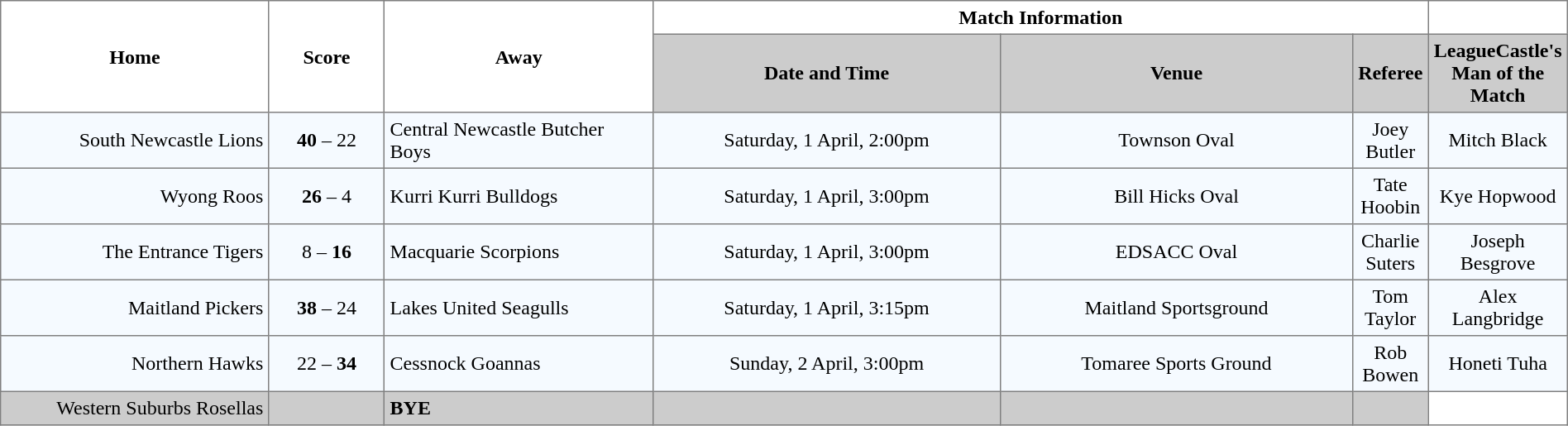<table width="100%" cellspacing="0" cellpadding="4" border="1" style="border-collapse:collapse;  text-align:center;">
<tr>
<th rowspan="2" width="19%">Home</th>
<th rowspan="2" width="8%">Score</th>
<th rowspan="2" width="19%">Away</th>
<th colspan="3">Match Information</th>
</tr>
<tr style="background:#CCCCCC">
<th width="25%">Date and Time</th>
<th width="25%">Venue</th>
<th width="25%">Referee</th>
<th width="25%">LeagueCastle's Man of the Match</th>
</tr>
<tr style="text-align:center; background:#f5faff;">
<td align="right">South Newcastle Lions </td>
<td><strong>40</strong> – 22</td>
<td align="left"> Central Newcastle Butcher Boys</td>
<td>Saturday, 1 April, 2:00pm</td>
<td>Townson Oval</td>
<td>Joey Butler</td>
<td>Mitch Black </td>
</tr>
<tr style="text-align:center; background:#f5faff;">
<td align="right">Wyong Roos </td>
<td><strong>26</strong> – 4</td>
<td align="left"> Kurri Kurri Bulldogs</td>
<td>Saturday, 1 April, 3:00pm</td>
<td>Bill Hicks Oval</td>
<td>Tate Hoobin</td>
<td>Kye Hopwood </td>
</tr>
<tr style="text-align:center; background:#f5faff;">
<td align="right">The Entrance Tigers </td>
<td>8 – <strong>16</strong></td>
<td align="left"> Macquarie Scorpions</td>
<td>Saturday, 1 April, 3:00pm</td>
<td>EDSACC Oval</td>
<td>Charlie Suters</td>
<td>Joseph Besgrove </td>
</tr>
<tr style="text-align:center; background:#f5faff;">
<td align="right">Maitland Pickers </td>
<td><strong>38</strong> – 24</td>
<td align="left"> Lakes United Seagulls</td>
<td>Saturday, 1 April, 3:15pm</td>
<td>Maitland Sportsground</td>
<td>Tom Taylor</td>
<td>Alex Langbridge </td>
</tr>
<tr style="text-align:center; background:#f5faff;">
<td align="right">Northern Hawks </td>
<td>22 – <strong>34</strong></td>
<td align="left"> Cessnock Goannas</td>
<td>Sunday, 2 April, 3:00pm</td>
<td>Tomaree Sports Ground</td>
<td>Rob Bowen</td>
<td>Honeti Tuha </td>
</tr>
<tr style="text-align:center; background:#CCCCCC;">
<td align="right">Western Suburbs Rosellas </td>
<td></td>
<td align="left"><strong>BYE</strong></td>
<td></td>
<td></td>
<td></td>
</tr>
</table>
